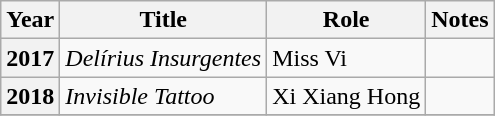<table class="wikitable plainrowheaders sortable">
<tr>
<th scope="col">Year</th>
<th scope="col">Title</th>
<th scope="col">Role</th>
<th scope="col" class="unsortable">Notes</th>
</tr>
<tr>
<th scope="row">2017</th>
<td><em>Delírius Insurgentes</em></td>
<td>Miss Vi</td>
<td></td>
</tr>
<tr>
<th scope="row">2018</th>
<td><em>Invisible Tattoo</em></td>
<td>Xi Xiang Hong</td>
<td></td>
</tr>
<tr>
</tr>
</table>
